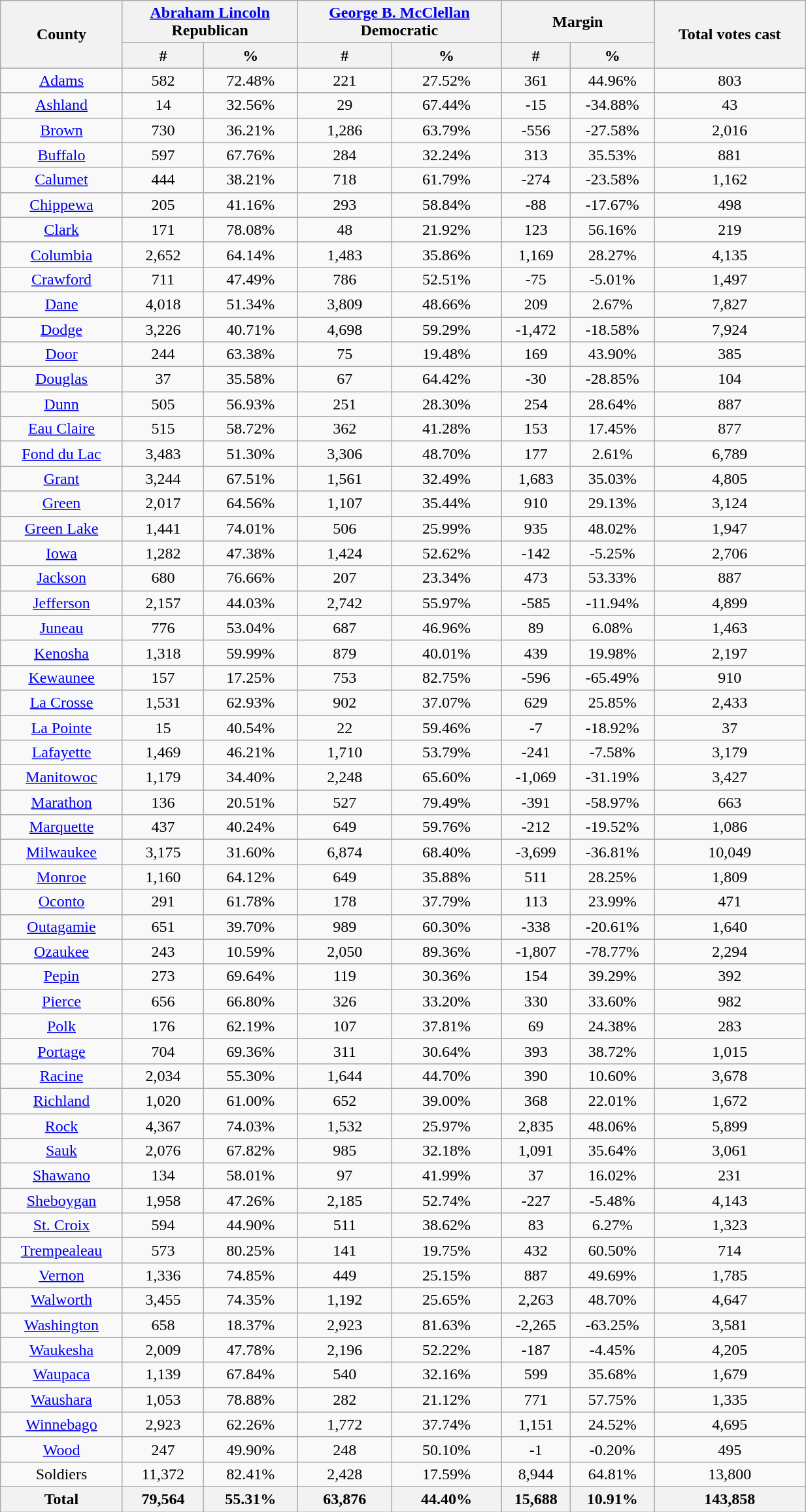<table width="65%" class="wikitable sortable" style="text-align:center">
<tr>
<th rowspan="2" style="text-align:center;">County</th>
<th colspan="2" style="text-align:center;"><a href='#'>Abraham Lincoln</a><br>Republican</th>
<th colspan="2" style="text-align:center;"><a href='#'>George B. McClellan</a><br>Democratic</th>
<th colspan="2" style="text-align:center;">Margin</th>
<th rowspan="2" style="text-align:center;">Total votes cast</th>
</tr>
<tr>
<th style="text-align:center;" data-sort-type="number">#</th>
<th style="text-align:center;" data-sort-type="number">%</th>
<th style="text-align:center;" data-sort-type="number">#</th>
<th style="text-align:center;" data-sort-type="number">%</th>
<th style="text-align:center;" data-sort-type="number">#</th>
<th style="text-align:center;" data-sort-type="number">%</th>
</tr>
<tr style="text-align:center;">
<td><a href='#'>Adams</a></td>
<td>582</td>
<td>72.48%</td>
<td>221</td>
<td>27.52%</td>
<td>361</td>
<td>44.96%</td>
<td>803</td>
</tr>
<tr style="text-align:center;">
<td><a href='#'>Ashland</a></td>
<td>14</td>
<td>32.56%</td>
<td>29</td>
<td>67.44%</td>
<td>-15</td>
<td>-34.88%</td>
<td>43</td>
</tr>
<tr style="text-align:center;">
<td><a href='#'>Brown</a></td>
<td>730</td>
<td>36.21%</td>
<td>1,286</td>
<td>63.79%</td>
<td>-556</td>
<td>-27.58%</td>
<td>2,016</td>
</tr>
<tr style="text-align:center;">
<td><a href='#'>Buffalo</a></td>
<td>597</td>
<td>67.76%</td>
<td>284</td>
<td>32.24%</td>
<td>313</td>
<td>35.53%</td>
<td>881</td>
</tr>
<tr style="text-align:center;">
<td><a href='#'>Calumet</a></td>
<td>444</td>
<td>38.21%</td>
<td>718</td>
<td>61.79%</td>
<td>-274</td>
<td>-23.58%</td>
<td>1,162</td>
</tr>
<tr style="text-align:center;">
<td><a href='#'>Chippewa</a></td>
<td>205</td>
<td>41.16%</td>
<td>293</td>
<td>58.84%</td>
<td>-88</td>
<td>-17.67%</td>
<td>498</td>
</tr>
<tr style="text-align:center;">
<td><a href='#'>Clark</a></td>
<td>171</td>
<td>78.08%</td>
<td>48</td>
<td>21.92%</td>
<td>123</td>
<td>56.16%</td>
<td>219</td>
</tr>
<tr style="text-align:center;">
<td><a href='#'>Columbia</a></td>
<td>2,652</td>
<td>64.14%</td>
<td>1,483</td>
<td>35.86%</td>
<td>1,169</td>
<td>28.27%</td>
<td>4,135</td>
</tr>
<tr style="text-align:center;">
<td><a href='#'>Crawford</a></td>
<td>711</td>
<td>47.49%</td>
<td>786</td>
<td>52.51%</td>
<td>-75</td>
<td>-5.01%</td>
<td>1,497</td>
</tr>
<tr style="text-align:center;">
<td><a href='#'>Dane</a></td>
<td>4,018</td>
<td>51.34%</td>
<td>3,809</td>
<td>48.66%</td>
<td>209</td>
<td>2.67%</td>
<td>7,827</td>
</tr>
<tr style="text-align:center;">
<td><a href='#'>Dodge</a></td>
<td>3,226</td>
<td>40.71%</td>
<td>4,698</td>
<td>59.29%</td>
<td>-1,472</td>
<td>-18.58%</td>
<td>7,924</td>
</tr>
<tr style="text-align:center;">
<td><a href='#'>Door</a></td>
<td>244</td>
<td>63.38%</td>
<td>75</td>
<td>19.48%</td>
<td>169</td>
<td>43.90%</td>
<td>385</td>
</tr>
<tr style="text-align:center;">
<td><a href='#'>Douglas</a></td>
<td>37</td>
<td>35.58%</td>
<td>67</td>
<td>64.42%</td>
<td>-30</td>
<td>-28.85%</td>
<td>104</td>
</tr>
<tr style="text-align:center;">
<td><a href='#'>Dunn</a></td>
<td>505</td>
<td>56.93%</td>
<td>251</td>
<td>28.30%</td>
<td>254</td>
<td>28.64%</td>
<td>887</td>
</tr>
<tr style="text-align:center;">
<td><a href='#'>Eau Claire</a></td>
<td>515</td>
<td>58.72%</td>
<td>362</td>
<td>41.28%</td>
<td>153</td>
<td>17.45%</td>
<td>877</td>
</tr>
<tr style="text-align:center;">
<td><a href='#'>Fond du Lac</a></td>
<td>3,483</td>
<td>51.30%</td>
<td>3,306</td>
<td>48.70%</td>
<td>177</td>
<td>2.61%</td>
<td>6,789</td>
</tr>
<tr style="text-align:center;">
<td><a href='#'>Grant</a></td>
<td>3,244</td>
<td>67.51%</td>
<td>1,561</td>
<td>32.49%</td>
<td>1,683</td>
<td>35.03%</td>
<td>4,805</td>
</tr>
<tr style="text-align:center;">
<td><a href='#'>Green</a></td>
<td>2,017</td>
<td>64.56%</td>
<td>1,107</td>
<td>35.44%</td>
<td>910</td>
<td>29.13%</td>
<td>3,124</td>
</tr>
<tr style="text-align:center;">
<td><a href='#'>Green Lake</a></td>
<td>1,441</td>
<td>74.01%</td>
<td>506</td>
<td>25.99%</td>
<td>935</td>
<td>48.02%</td>
<td>1,947</td>
</tr>
<tr style="text-align:center;">
<td><a href='#'>Iowa</a></td>
<td>1,282</td>
<td>47.38%</td>
<td>1,424</td>
<td>52.62%</td>
<td>-142</td>
<td>-5.25%</td>
<td>2,706</td>
</tr>
<tr style="text-align:center;">
<td><a href='#'>Jackson</a></td>
<td>680</td>
<td>76.66%</td>
<td>207</td>
<td>23.34%</td>
<td>473</td>
<td>53.33%</td>
<td>887</td>
</tr>
<tr style="text-align:center;">
<td><a href='#'>Jefferson</a></td>
<td>2,157</td>
<td>44.03%</td>
<td>2,742</td>
<td>55.97%</td>
<td>-585</td>
<td>-11.94%</td>
<td>4,899</td>
</tr>
<tr style="text-align:center;">
<td><a href='#'>Juneau</a></td>
<td>776</td>
<td>53.04%</td>
<td>687</td>
<td>46.96%</td>
<td>89</td>
<td>6.08%</td>
<td>1,463</td>
</tr>
<tr style="text-align:center;">
<td><a href='#'>Kenosha</a></td>
<td>1,318</td>
<td>59.99%</td>
<td>879</td>
<td>40.01%</td>
<td>439</td>
<td>19.98%</td>
<td>2,197</td>
</tr>
<tr style="text-align:center;">
<td><a href='#'>Kewaunee</a></td>
<td>157</td>
<td>17.25%</td>
<td>753</td>
<td>82.75%</td>
<td>-596</td>
<td>-65.49%</td>
<td>910</td>
</tr>
<tr style="text-align:center;">
<td><a href='#'>La Crosse</a></td>
<td>1,531</td>
<td>62.93%</td>
<td>902</td>
<td>37.07%</td>
<td>629</td>
<td>25.85%</td>
<td>2,433</td>
</tr>
<tr style="text-align:center;">
<td><a href='#'>La Pointe</a></td>
<td>15</td>
<td>40.54%</td>
<td>22</td>
<td>59.46%</td>
<td>-7</td>
<td>-18.92%</td>
<td>37</td>
</tr>
<tr style="text-align:center;">
<td><a href='#'>Lafayette</a></td>
<td>1,469</td>
<td>46.21%</td>
<td>1,710</td>
<td>53.79%</td>
<td>-241</td>
<td>-7.58%</td>
<td>3,179</td>
</tr>
<tr style="text-align:center;">
<td><a href='#'>Manitowoc</a></td>
<td>1,179</td>
<td>34.40%</td>
<td>2,248</td>
<td>65.60%</td>
<td>-1,069</td>
<td>-31.19%</td>
<td>3,427</td>
</tr>
<tr style="text-align:center;">
<td><a href='#'>Marathon</a></td>
<td>136</td>
<td>20.51%</td>
<td>527</td>
<td>79.49%</td>
<td>-391</td>
<td>-58.97%</td>
<td>663</td>
</tr>
<tr style="text-align:center;">
<td><a href='#'>Marquette</a></td>
<td>437</td>
<td>40.24%</td>
<td>649</td>
<td>59.76%</td>
<td>-212</td>
<td>-19.52%</td>
<td>1,086</td>
</tr>
<tr style="text-align:center;">
<td><a href='#'>Milwaukee</a></td>
<td>3,175</td>
<td>31.60%</td>
<td>6,874</td>
<td>68.40%</td>
<td>-3,699</td>
<td>-36.81%</td>
<td>10,049</td>
</tr>
<tr style="text-align:center;">
<td><a href='#'>Monroe</a></td>
<td>1,160</td>
<td>64.12%</td>
<td>649</td>
<td>35.88%</td>
<td>511</td>
<td>28.25%</td>
<td>1,809</td>
</tr>
<tr style="text-align:center;">
<td><a href='#'>Oconto</a></td>
<td>291</td>
<td>61.78%</td>
<td>178</td>
<td>37.79%</td>
<td>113</td>
<td>23.99%</td>
<td>471</td>
</tr>
<tr style="text-align:center;">
<td><a href='#'>Outagamie</a></td>
<td>651</td>
<td>39.70%</td>
<td>989</td>
<td>60.30%</td>
<td>-338</td>
<td>-20.61%</td>
<td>1,640</td>
</tr>
<tr style="text-align:center;">
<td><a href='#'>Ozaukee</a></td>
<td>243</td>
<td>10.59%</td>
<td>2,050</td>
<td>89.36%</td>
<td>-1,807</td>
<td>-78.77%</td>
<td>2,294</td>
</tr>
<tr style="text-align:center;">
<td><a href='#'>Pepin</a></td>
<td>273</td>
<td>69.64%</td>
<td>119</td>
<td>30.36%</td>
<td>154</td>
<td>39.29%</td>
<td>392</td>
</tr>
<tr style="text-align:center;">
<td><a href='#'>Pierce</a></td>
<td>656</td>
<td>66.80%</td>
<td>326</td>
<td>33.20%</td>
<td>330</td>
<td>33.60%</td>
<td>982</td>
</tr>
<tr style="text-align:center;">
<td><a href='#'>Polk</a></td>
<td>176</td>
<td>62.19%</td>
<td>107</td>
<td>37.81%</td>
<td>69</td>
<td>24.38%</td>
<td>283</td>
</tr>
<tr style="text-align:center;">
<td><a href='#'>Portage</a></td>
<td>704</td>
<td>69.36%</td>
<td>311</td>
<td>30.64%</td>
<td>393</td>
<td>38.72%</td>
<td>1,015</td>
</tr>
<tr style="text-align:center;">
<td><a href='#'>Racine</a></td>
<td>2,034</td>
<td>55.30%</td>
<td>1,644</td>
<td>44.70%</td>
<td>390</td>
<td>10.60%</td>
<td>3,678</td>
</tr>
<tr style="text-align:center;">
<td><a href='#'>Richland</a></td>
<td>1,020</td>
<td>61.00%</td>
<td>652</td>
<td>39.00%</td>
<td>368</td>
<td>22.01%</td>
<td>1,672</td>
</tr>
<tr style="text-align:center;">
<td><a href='#'>Rock</a></td>
<td>4,367</td>
<td>74.03%</td>
<td>1,532</td>
<td>25.97%</td>
<td>2,835</td>
<td>48.06%</td>
<td>5,899</td>
</tr>
<tr style="text-align:center;">
<td><a href='#'>Sauk</a></td>
<td>2,076</td>
<td>67.82%</td>
<td>985</td>
<td>32.18%</td>
<td>1,091</td>
<td>35.64%</td>
<td>3,061</td>
</tr>
<tr style="text-align:center;">
<td><a href='#'>Shawano</a></td>
<td>134</td>
<td>58.01%</td>
<td>97</td>
<td>41.99%</td>
<td>37</td>
<td>16.02%</td>
<td>231</td>
</tr>
<tr style="text-align:center;">
<td><a href='#'>Sheboygan</a></td>
<td>1,958</td>
<td>47.26%</td>
<td>2,185</td>
<td>52.74%</td>
<td>-227</td>
<td>-5.48%</td>
<td>4,143</td>
</tr>
<tr style="text-align:center;">
<td><a href='#'>St. Croix</a></td>
<td>594</td>
<td>44.90%</td>
<td>511</td>
<td>38.62%</td>
<td>83</td>
<td>6.27%</td>
<td>1,323</td>
</tr>
<tr style="text-align:center;">
<td><a href='#'>Trempealeau</a></td>
<td>573</td>
<td>80.25%</td>
<td>141</td>
<td>19.75%</td>
<td>432</td>
<td>60.50%</td>
<td>714</td>
</tr>
<tr style="text-align:center;">
<td><a href='#'>Vernon</a></td>
<td>1,336</td>
<td>74.85%</td>
<td>449</td>
<td>25.15%</td>
<td>887</td>
<td>49.69%</td>
<td>1,785</td>
</tr>
<tr style="text-align:center;">
<td><a href='#'>Walworth</a></td>
<td>3,455</td>
<td>74.35%</td>
<td>1,192</td>
<td>25.65%</td>
<td>2,263</td>
<td>48.70%</td>
<td>4,647</td>
</tr>
<tr style="text-align:center;">
<td><a href='#'>Washington</a></td>
<td>658</td>
<td>18.37%</td>
<td>2,923</td>
<td>81.63%</td>
<td>-2,265</td>
<td>-63.25%</td>
<td>3,581</td>
</tr>
<tr style="text-align:center;">
<td><a href='#'>Waukesha</a></td>
<td>2,009</td>
<td>47.78%</td>
<td>2,196</td>
<td>52.22%</td>
<td>-187</td>
<td>-4.45%</td>
<td>4,205</td>
</tr>
<tr style="text-align:center;">
<td><a href='#'>Waupaca</a></td>
<td>1,139</td>
<td>67.84%</td>
<td>540</td>
<td>32.16%</td>
<td>599</td>
<td>35.68%</td>
<td>1,679</td>
</tr>
<tr style="text-align:center;">
<td><a href='#'>Waushara</a></td>
<td>1,053</td>
<td>78.88%</td>
<td>282</td>
<td>21.12%</td>
<td>771</td>
<td>57.75%</td>
<td>1,335</td>
</tr>
<tr style="text-align:center;">
<td><a href='#'>Winnebago</a></td>
<td>2,923</td>
<td>62.26%</td>
<td>1,772</td>
<td>37.74%</td>
<td>1,151</td>
<td>24.52%</td>
<td>4,695</td>
</tr>
<tr style="text-align:center;">
<td><a href='#'>Wood</a></td>
<td>247</td>
<td>49.90%</td>
<td>248</td>
<td>50.10%</td>
<td>-1</td>
<td>-0.20%</td>
<td>495</td>
</tr>
<tr style="text-align:center;">
<td>Soldiers</td>
<td>11,372</td>
<td>82.41%</td>
<td>2,428</td>
<td>17.59%</td>
<td>8,944</td>
<td>64.81%</td>
<td>13,800</td>
</tr>
<tr>
<th>Total</th>
<th>79,564</th>
<th>55.31%</th>
<th>63,876</th>
<th>44.40%</th>
<th>15,688</th>
<th>10.91%</th>
<th>143,858</th>
</tr>
</table>
